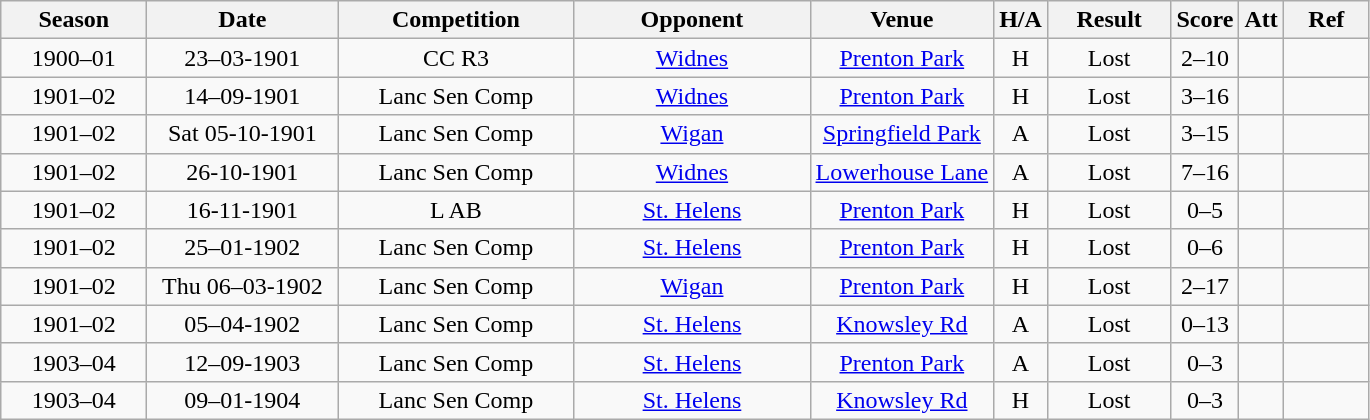<table class="wikitable" style="text-align:center;">
<tr>
<th width=90 abbr="season">Season</th>
<th width=120 abbr="Date">Date</th>
<th width=150 abbr="Competition">Competition</th>
<th width=150 abbr="Opp">Opponent</th>
<th width 150 abbr="Venue">Venue</th>
<th width 50 abbr="H/A">H/A</th>
<th width=75 abbr="Result">Result</th>
<th width 100 abbr="Score">Score</th>
<th width 150 abbr=" Att ">Att</th>
<th width=50 abbr="Ref">Ref</th>
</tr>
<tr>
<td>1900–01</td>
<td>23–03-1901</td>
<td>CC R3</td>
<td><a href='#'>Widnes</a></td>
<td><a href='#'>Prenton Park</a></td>
<td>H</td>
<td>Lost</td>
<td>2–10</td>
<td></td>
<td></td>
</tr>
<tr>
<td>1901–02</td>
<td>14–09-1901</td>
<td>Lanc Sen Comp</td>
<td><a href='#'>Widnes</a></td>
<td><a href='#'>Prenton Park</a></td>
<td>H</td>
<td>Lost</td>
<td>3–16</td>
<td></td>
<td></td>
</tr>
<tr>
<td>1901–02</td>
<td>Sat 05-10-1901</td>
<td>Lanc Sen Comp</td>
<td><a href='#'>Wigan</a></td>
<td><a href='#'>Springfield Park</a></td>
<td>A</td>
<td>Lost</td>
<td>3–15</td>
<td></td>
<td></td>
</tr>
<tr>
<td>1901–02</td>
<td>26-10-1901</td>
<td>Lanc Sen Comp</td>
<td><a href='#'>Widnes</a></td>
<td><a href='#'>Lowerhouse Lane</a></td>
<td>A</td>
<td>Lost</td>
<td>7–16</td>
<td></td>
<td></td>
</tr>
<tr>
<td>1901–02</td>
<td>16-11-1901</td>
<td>L AB</td>
<td><a href='#'>St. Helens</a></td>
<td><a href='#'>Prenton Park</a></td>
<td>H</td>
<td>Lost</td>
<td>0–5</td>
<td></td>
<td></td>
</tr>
<tr>
<td>1901–02</td>
<td>25–01-1902</td>
<td>Lanc Sen Comp</td>
<td><a href='#'>St. Helens</a></td>
<td><a href='#'>Prenton Park</a></td>
<td>H</td>
<td>Lost</td>
<td>0–6</td>
<td></td>
<td></td>
</tr>
<tr>
<td>1901–02</td>
<td>Thu 06–03-1902</td>
<td>Lanc Sen Comp</td>
<td><a href='#'>Wigan</a></td>
<td><a href='#'>Prenton Park</a></td>
<td>H</td>
<td>Lost</td>
<td>2–17</td>
<td></td>
<td></td>
</tr>
<tr>
<td>1901–02</td>
<td>05–04-1902</td>
<td>Lanc Sen Comp</td>
<td><a href='#'>St. Helens</a></td>
<td><a href='#'>Knowsley Rd</a></td>
<td>A</td>
<td>Lost</td>
<td>0–13</td>
<td></td>
<td></td>
</tr>
<tr>
<td>1903–04</td>
<td>12–09-1903</td>
<td>Lanc Sen Comp</td>
<td><a href='#'>St. Helens</a></td>
<td><a href='#'>Prenton Park</a></td>
<td>A</td>
<td>Lost</td>
<td>0–3</td>
<td></td>
<td></td>
</tr>
<tr>
<td>1903–04</td>
<td>09–01-1904</td>
<td>Lanc Sen Comp</td>
<td><a href='#'>St. Helens</a></td>
<td><a href='#'>Knowsley Rd</a></td>
<td>H</td>
<td>Lost</td>
<td>0–3</td>
<td></td>
<td></td>
</tr>
</table>
